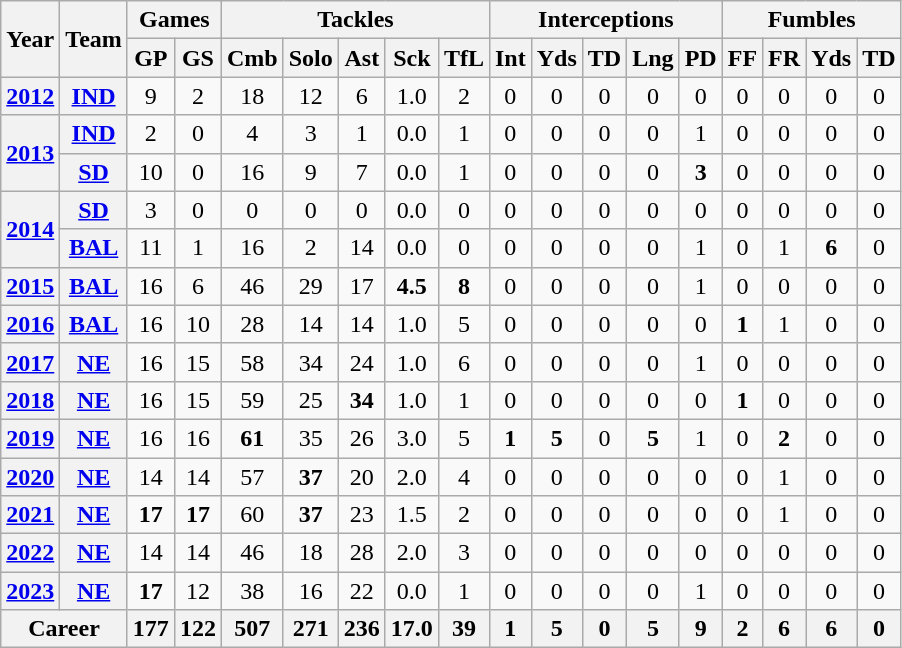<table class="wikitable" style="text-align:center;">
<tr>
<th rowspan="2">Year</th>
<th rowspan="2">Team</th>
<th colspan="2">Games</th>
<th colspan="5">Tackles</th>
<th colspan="5">Interceptions</th>
<th colspan="4">Fumbles</th>
</tr>
<tr>
<th>GP</th>
<th>GS</th>
<th>Cmb</th>
<th>Solo</th>
<th>Ast</th>
<th>Sck</th>
<th>TfL</th>
<th>Int</th>
<th>Yds</th>
<th>TD</th>
<th>Lng</th>
<th>PD</th>
<th>FF</th>
<th>FR</th>
<th>Yds</th>
<th>TD</th>
</tr>
<tr>
<th><a href='#'>2012</a></th>
<th><a href='#'>IND</a></th>
<td>9</td>
<td>2</td>
<td>18</td>
<td>12</td>
<td>6</td>
<td>1.0</td>
<td>2</td>
<td>0</td>
<td>0</td>
<td>0</td>
<td>0</td>
<td>0</td>
<td>0</td>
<td>0</td>
<td>0</td>
<td>0</td>
</tr>
<tr>
<th rowspan="2"><a href='#'>2013</a></th>
<th><a href='#'>IND</a></th>
<td>2</td>
<td>0</td>
<td>4</td>
<td>3</td>
<td>1</td>
<td>0.0</td>
<td>1</td>
<td>0</td>
<td>0</td>
<td>0</td>
<td>0</td>
<td>1</td>
<td>0</td>
<td>0</td>
<td>0</td>
<td>0</td>
</tr>
<tr>
<th><a href='#'>SD</a></th>
<td>10</td>
<td>0</td>
<td>16</td>
<td>9</td>
<td>7</td>
<td>0.0</td>
<td>1</td>
<td>0</td>
<td>0</td>
<td>0</td>
<td>0</td>
<td><strong>3</strong></td>
<td>0</td>
<td>0</td>
<td>0</td>
<td>0</td>
</tr>
<tr>
<th rowspan="2"><a href='#'>2014</a></th>
<th><a href='#'>SD</a></th>
<td>3</td>
<td>0</td>
<td>0</td>
<td>0</td>
<td>0</td>
<td>0.0</td>
<td>0</td>
<td>0</td>
<td>0</td>
<td>0</td>
<td>0</td>
<td>0</td>
<td>0</td>
<td>0</td>
<td>0</td>
<td>0</td>
</tr>
<tr>
<th><a href='#'>BAL</a></th>
<td>11</td>
<td>1</td>
<td>16</td>
<td>2</td>
<td>14</td>
<td>0.0</td>
<td>0</td>
<td>0</td>
<td>0</td>
<td>0</td>
<td>0</td>
<td>1</td>
<td>0</td>
<td>1</td>
<td><strong>6</strong></td>
<td>0</td>
</tr>
<tr>
<th><a href='#'>2015</a></th>
<th><a href='#'>BAL</a></th>
<td>16</td>
<td>6</td>
<td>46</td>
<td>29</td>
<td>17</td>
<td><strong>4.5</strong></td>
<td><strong>8</strong></td>
<td>0</td>
<td>0</td>
<td>0</td>
<td>0</td>
<td>1</td>
<td>0</td>
<td>0</td>
<td>0</td>
<td>0</td>
</tr>
<tr>
<th><a href='#'>2016</a></th>
<th><a href='#'>BAL</a></th>
<td>16</td>
<td>10</td>
<td>28</td>
<td>14</td>
<td>14</td>
<td>1.0</td>
<td>5</td>
<td>0</td>
<td>0</td>
<td>0</td>
<td>0</td>
<td>0</td>
<td><strong>1</strong></td>
<td>1</td>
<td>0</td>
<td>0</td>
</tr>
<tr>
<th><a href='#'>2017</a></th>
<th><a href='#'>NE</a></th>
<td>16</td>
<td>15</td>
<td>58</td>
<td>34</td>
<td>24</td>
<td>1.0</td>
<td>6</td>
<td>0</td>
<td>0</td>
<td>0</td>
<td>0</td>
<td>1</td>
<td>0</td>
<td>0</td>
<td>0</td>
<td>0</td>
</tr>
<tr>
<th><a href='#'>2018</a></th>
<th><a href='#'>NE</a></th>
<td>16</td>
<td>15</td>
<td>59</td>
<td>25</td>
<td><strong>34</strong></td>
<td>1.0</td>
<td>1</td>
<td>0</td>
<td>0</td>
<td>0</td>
<td>0</td>
<td>0</td>
<td><strong>1</strong></td>
<td>0</td>
<td>0</td>
<td>0</td>
</tr>
<tr>
<th><a href='#'>2019</a></th>
<th><a href='#'>NE</a></th>
<td>16</td>
<td>16</td>
<td><strong>61</strong></td>
<td>35</td>
<td>26</td>
<td>3.0</td>
<td>5</td>
<td><strong>1</strong></td>
<td><strong>5</strong></td>
<td>0</td>
<td><strong>5</strong></td>
<td>1</td>
<td>0</td>
<td><strong>2</strong></td>
<td>0</td>
<td>0</td>
</tr>
<tr>
<th><a href='#'>2020</a></th>
<th><a href='#'>NE</a></th>
<td>14</td>
<td>14</td>
<td>57</td>
<td><strong>37</strong></td>
<td>20</td>
<td>2.0</td>
<td>4</td>
<td>0</td>
<td>0</td>
<td>0</td>
<td>0</td>
<td>0</td>
<td>0</td>
<td>1</td>
<td>0</td>
<td>0</td>
</tr>
<tr>
<th><a href='#'>2021</a></th>
<th><a href='#'>NE</a></th>
<td><strong>17</strong></td>
<td><strong>17</strong></td>
<td>60</td>
<td><strong>37</strong></td>
<td>23</td>
<td>1.5</td>
<td>2</td>
<td>0</td>
<td>0</td>
<td>0</td>
<td>0</td>
<td>0</td>
<td>0</td>
<td>1</td>
<td>0</td>
<td>0</td>
</tr>
<tr>
<th><a href='#'>2022</a></th>
<th><a href='#'>NE</a></th>
<td>14</td>
<td>14</td>
<td>46</td>
<td>18</td>
<td>28</td>
<td>2.0</td>
<td>3</td>
<td>0</td>
<td>0</td>
<td>0</td>
<td>0</td>
<td>0</td>
<td>0</td>
<td>0</td>
<td>0</td>
<td>0</td>
</tr>
<tr>
<th><a href='#'>2023</a></th>
<th><a href='#'>NE</a></th>
<td><strong>17</strong></td>
<td>12</td>
<td>38</td>
<td>16</td>
<td>22</td>
<td>0.0</td>
<td>1</td>
<td>0</td>
<td>0</td>
<td>0</td>
<td>0</td>
<td>1</td>
<td>0</td>
<td>0</td>
<td>0</td>
<td>0</td>
</tr>
<tr>
<th colspan="2">Career</th>
<th>177</th>
<th>122</th>
<th>507</th>
<th>271</th>
<th>236</th>
<th>17.0</th>
<th>39</th>
<th>1</th>
<th>5</th>
<th>0</th>
<th>5</th>
<th>9</th>
<th>2</th>
<th>6</th>
<th>6</th>
<th>0</th>
</tr>
</table>
